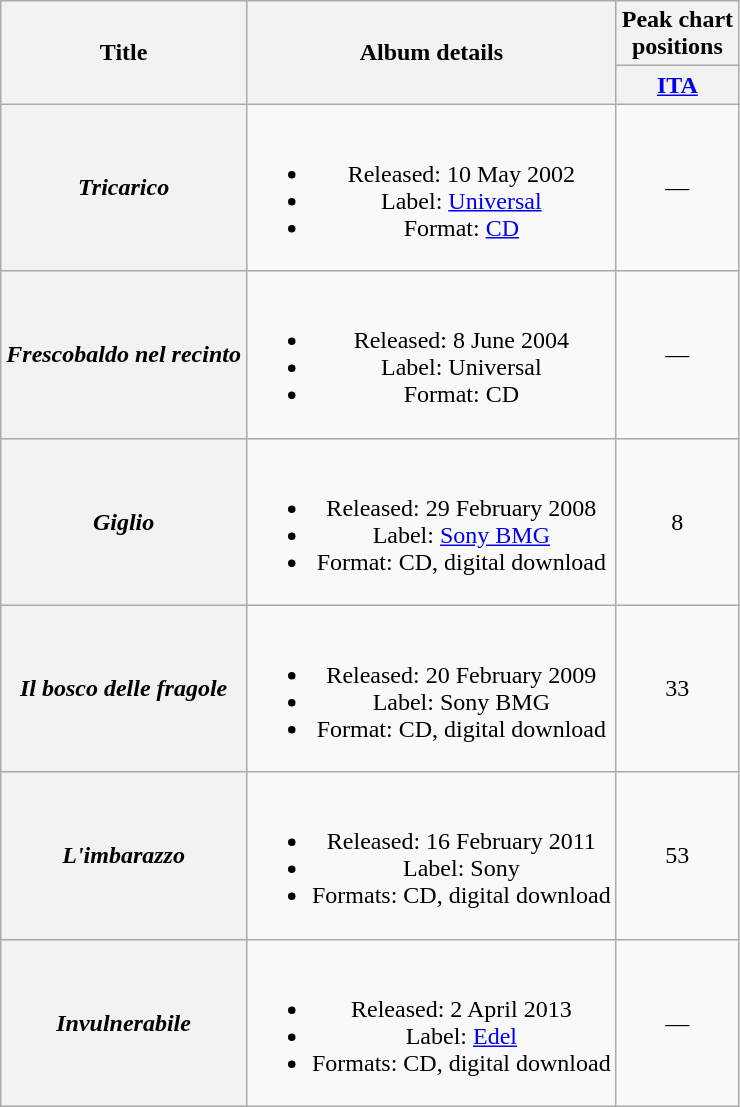<table class="wikitable plainrowheaders" style="text-align:center;">
<tr>
<th rowspan="2">Title</th>
<th rowspan="2">Album details</th>
<th>Peak chart<br>positions</th>
</tr>
<tr>
<th><a href='#'>ITA</a><br></th>
</tr>
<tr>
<th scope="row"><em>Tricarico</em></th>
<td><br><ul><li>Released: 10 May 2002</li><li>Label: <a href='#'>Universal</a></li><li>Format: <a href='#'>CD</a></li></ul></td>
<td>—</td>
</tr>
<tr>
<th scope="row"><em>Frescobaldo nel recinto</em></th>
<td><br><ul><li>Released: 8 June 2004</li><li>Label: Universal</li><li>Format: CD</li></ul></td>
<td>—</td>
</tr>
<tr>
<th scope="row"><em>Giglio</em></th>
<td><br><ul><li>Released: 29 February 2008</li><li>Label: <a href='#'>Sony BMG</a></li><li>Format: CD, digital download</li></ul></td>
<td>8</td>
</tr>
<tr>
<th scope="row"><em>Il bosco delle fragole</em></th>
<td><br><ul><li>Released: 20 February 2009</li><li>Label: Sony BMG</li><li>Format: CD, digital download</li></ul></td>
<td>33</td>
</tr>
<tr>
<th scope="row"><em>L'imbarazzo</em></th>
<td><br><ul><li>Released: 16 February 2011</li><li>Label: Sony</li><li>Formats: CD, digital download</li></ul></td>
<td>53</td>
</tr>
<tr>
<th scope="row"><em>Invulnerabile</em></th>
<td><br><ul><li>Released: 2 April 2013</li><li>Label: <a href='#'>Edel</a></li><li>Formats: CD, digital download</li></ul></td>
<td>—</td>
</tr>
</table>
